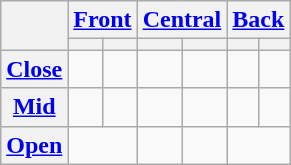<table class="wikitable">
<tr>
<th rowspan="2"></th>
<th colspan="2"><a href='#'>Front</a></th>
<th colspan="2"><a href='#'>Central</a></th>
<th colspan="2"><a href='#'>Back</a></th>
</tr>
<tr>
<th></th>
<th></th>
<th></th>
<th></th>
<th></th>
<th></th>
</tr>
<tr style="text-align:center;">
<th><a href='#'>Close</a></th>
<td></td>
<td></td>
<td></td>
<td></td>
<td></td>
<td></td>
</tr>
<tr style="text-align:center;">
<th><a href='#'>Mid</a></th>
<td></td>
<td></td>
<td></td>
<td></td>
<td></td>
<td></td>
</tr>
<tr style="text-align:center;">
<th><a href='#'>Open</a></th>
<td colspan="2"></td>
<td></td>
<td></td>
<td colspan="2"></td>
</tr>
</table>
